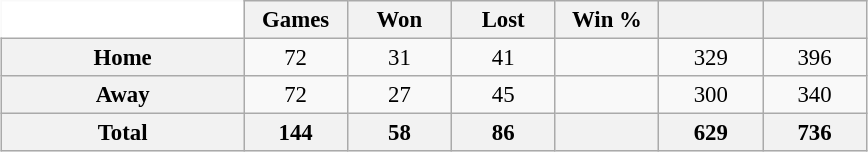<table class="wikitable" style="font-size:95%; text-align:center; width:38em; border:0;margin:0.5em auto;">
<tr>
<td width="28%" style="background:#fff;border:0;"></td>
<th width="12%">Games</th>
<th width="12%">Won</th>
<th width="12%">Lost</th>
<th width="12%">Win %</th>
<th width="12%"></th>
<th width="12%"></th>
</tr>
<tr>
<th>Home</th>
<td>72</td>
<td>31</td>
<td>41</td>
<td></td>
<td>329</td>
<td>396</td>
</tr>
<tr>
<th>Away</th>
<td>72</td>
<td>27</td>
<td>45</td>
<td></td>
<td>300</td>
<td>340</td>
</tr>
<tr>
<th>Total</th>
<th>144</th>
<th>58</th>
<th>86</th>
<th></th>
<th>629</th>
<th>736</th>
</tr>
</table>
